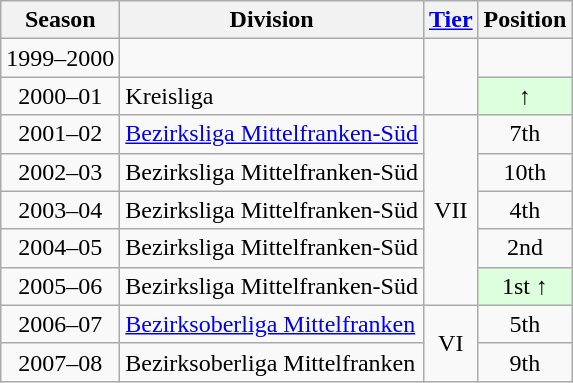<table class="wikitable">
<tr>
<th>Season</th>
<th>Division</th>
<th><a href='#'>Tier</a></th>
<th>Position</th>
</tr>
<tr align="center">
<td>1999–2000</td>
<td align="left"></td>
<td rowspan=2></td>
<td></td>
</tr>
<tr align="center">
<td>2000–01</td>
<td align="left">Kreisliga</td>
<td bgcolor="#ddffdd">↑</td>
</tr>
<tr align="center">
<td>2001–02</td>
<td align="left"><a href='#'>Bezirksliga Mittelfranken-Süd</a></td>
<td rowspan=5>VII</td>
<td>7th</td>
</tr>
<tr align="center">
<td>2002–03</td>
<td align="left">Bezirksliga Mittelfranken-Süd</td>
<td>10th</td>
</tr>
<tr align="center">
<td>2003–04</td>
<td align="left">Bezirksliga Mittelfranken-Süd</td>
<td>4th</td>
</tr>
<tr align="center">
<td>2004–05</td>
<td align="left">Bezirksliga Mittelfranken-Süd</td>
<td>2nd</td>
</tr>
<tr align="center">
<td>2005–06</td>
<td align="left">Bezirksliga Mittelfranken-Süd</td>
<td bgcolor="#ddffdd">1st ↑</td>
</tr>
<tr align="center">
<td>2006–07</td>
<td align="left"><a href='#'>Bezirksoberliga Mittelfranken</a></td>
<td rowspan=2>VI</td>
<td>5th</td>
</tr>
<tr align="center">
<td>2007–08</td>
<td align="left">Bezirksoberliga Mittelfranken</td>
<td>9th</td>
</tr>
</table>
